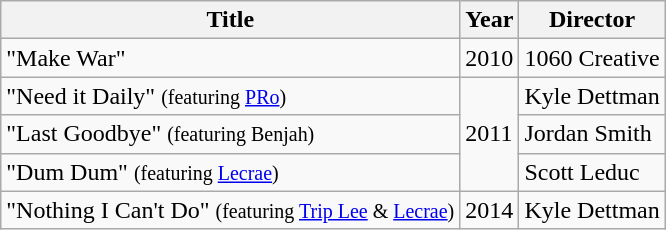<table class="wikitable">
<tr>
<th>Title</th>
<th>Year</th>
<th>Director</th>
</tr>
<tr>
<td>"Make War"</td>
<td>2010</td>
<td>1060 Creative</td>
</tr>
<tr>
<td>"Need it Daily" <small>(featuring <a href='#'>PRo</a>)</small></td>
<td rowspan="3">2011</td>
<td>Kyle Dettman</td>
</tr>
<tr>
<td>"Last Goodbye" <small>(featuring Benjah)</small></td>
<td>Jordan Smith</td>
</tr>
<tr>
<td>"Dum Dum" <small>(featuring <a href='#'>Lecrae</a>)</small></td>
<td>Scott Leduc</td>
</tr>
<tr>
<td>"Nothing I Can't Do" <small>(featuring <a href='#'>Trip Lee</a> & <a href='#'>Lecrae</a>)</small></td>
<td>2014</td>
<td>Kyle Dettman</td>
</tr>
</table>
